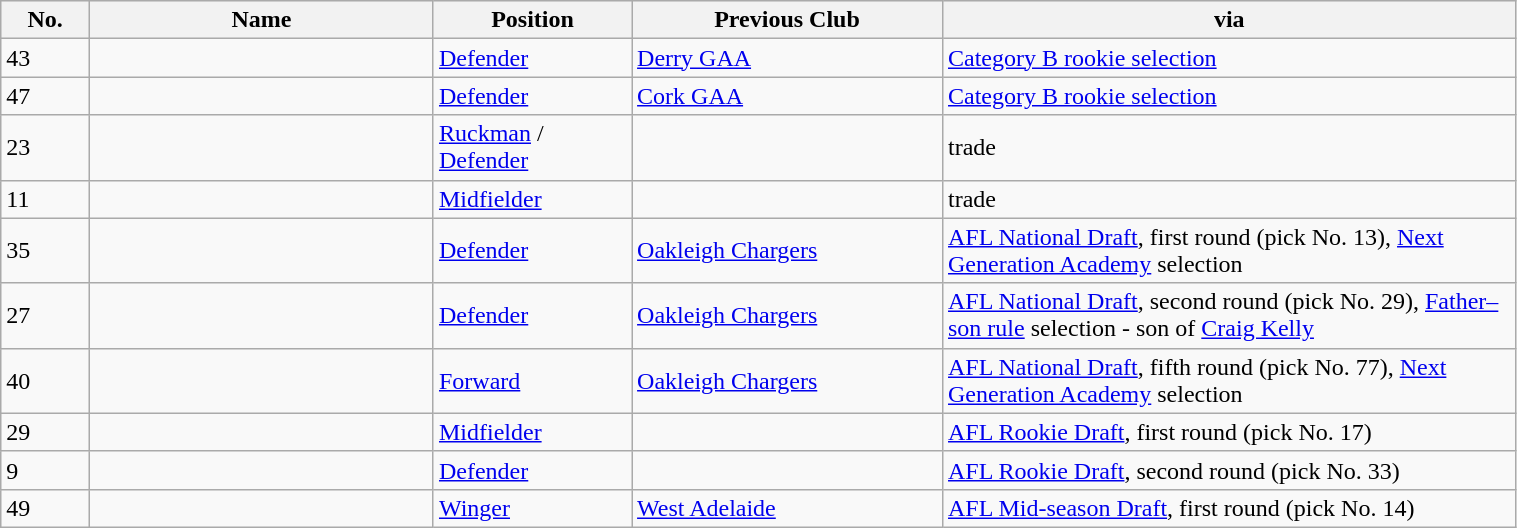<table class="wikitable sortable" style="width:80%;">
<tr style="background:#efefef;">
<th width=1%>No.</th>
<th width=6%>Name</th>
<th width=2%>Position</th>
<th width=5%>Previous Club</th>
<th width=10%>via</th>
</tr>
<tr>
<td align=left>43</td>
<td></td>
<td><a href='#'>Defender</a></td>
<td><a href='#'>Derry GAA</a></td>
<td><a href='#'>Category B rookie selection</a></td>
</tr>
<tr>
<td align=left>47</td>
<td></td>
<td><a href='#'>Defender</a></td>
<td><a href='#'>Cork GAA</a></td>
<td><a href='#'>Category B rookie selection</a></td>
</tr>
<tr>
<td align=left>23</td>
<td></td>
<td><a href='#'>Ruckman</a> / <a href='#'>Defender</a></td>
<td></td>
<td>trade</td>
</tr>
<tr>
<td align=left>11</td>
<td></td>
<td><a href='#'>Midfielder</a></td>
<td></td>
<td>trade</td>
</tr>
<tr>
<td align=left>35</td>
<td></td>
<td><a href='#'>Defender</a></td>
<td><a href='#'>Oakleigh Chargers</a></td>
<td><a href='#'>AFL National Draft</a>, first round (pick No. 13), <a href='#'>Next Generation Academy</a> selection</td>
</tr>
<tr>
<td align=left>27</td>
<td></td>
<td><a href='#'>Defender</a></td>
<td><a href='#'>Oakleigh Chargers</a></td>
<td><a href='#'>AFL National Draft</a>, second round (pick No. 29), <a href='#'>Father–son rule</a> selection - son of <a href='#'>Craig Kelly</a></td>
</tr>
<tr>
<td align=left>40</td>
<td></td>
<td><a href='#'>Forward</a></td>
<td><a href='#'>Oakleigh Chargers</a></td>
<td><a href='#'>AFL National Draft</a>, fifth round (pick No. 77), <a href='#'>Next Generation Academy</a> selection</td>
</tr>
<tr>
<td align=left>29</td>
<td></td>
<td><a href='#'>Midfielder</a></td>
<td></td>
<td><a href='#'>AFL Rookie Draft</a>, first round (pick No. 17)</td>
</tr>
<tr>
<td align=left>9</td>
<td></td>
<td><a href='#'>Defender</a></td>
<td></td>
<td><a href='#'>AFL Rookie Draft</a>, second round (pick No. 33)</td>
</tr>
<tr>
<td align=left>49</td>
<td></td>
<td><a href='#'>Winger</a></td>
<td><a href='#'>West Adelaide</a></td>
<td><a href='#'>AFL Mid-season Draft</a>, first round (pick No. 14)</td>
</tr>
</table>
